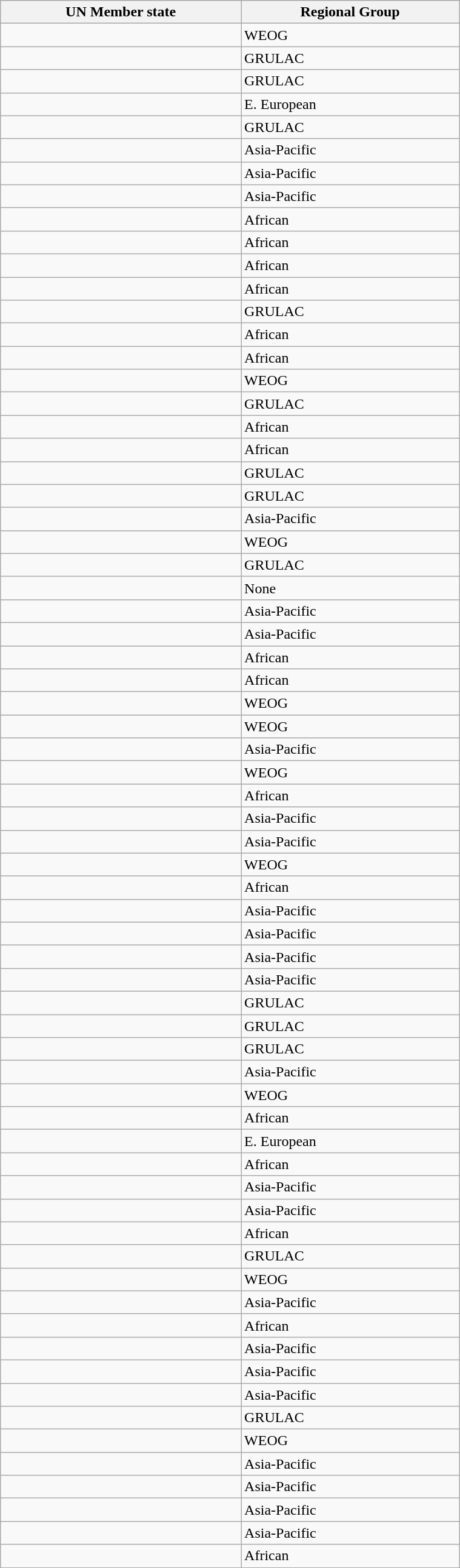<table class="sortable wikitable" style="width:40%;" cellpadding="5" cellspacing="0">
<tr>
<th>UN Member state</th>
<th>Regional Group</th>
</tr>
<tr>
<td></td>
<td>WEOG</td>
</tr>
<tr>
<td></td>
<td>GRULAC</td>
</tr>
<tr>
<td></td>
<td>GRULAC</td>
</tr>
<tr>
<td></td>
<td>E. European</td>
</tr>
<tr>
<td></td>
<td>GRULAC</td>
</tr>
<tr>
<td></td>
<td>Asia-Pacific</td>
</tr>
<tr>
<td></td>
<td>Asia-Pacific</td>
</tr>
<tr>
<td></td>
<td>Asia-Pacific</td>
</tr>
<tr>
<td></td>
<td>African</td>
</tr>
<tr>
<td></td>
<td>African</td>
</tr>
<tr>
<td></td>
<td>African</td>
</tr>
<tr>
<td></td>
<td>African</td>
</tr>
<tr>
<td></td>
<td>GRULAC</td>
</tr>
<tr>
<td></td>
<td>African</td>
</tr>
<tr>
<td></td>
<td>African</td>
</tr>
<tr>
<td></td>
<td>WEOG</td>
</tr>
<tr>
<td></td>
<td>GRULAC</td>
</tr>
<tr>
<td></td>
<td>African</td>
</tr>
<tr>
<td></td>
<td>African</td>
</tr>
<tr>
<td></td>
<td>GRULAC</td>
</tr>
<tr>
<td></td>
<td>GRULAC</td>
</tr>
<tr>
<td></td>
<td>Asia-Pacific</td>
</tr>
<tr>
<td></td>
<td>WEOG</td>
</tr>
<tr>
<td></td>
<td>GRULAC</td>
</tr>
<tr>
<td></td>
<td>None</td>
</tr>
<tr>
<td></td>
<td>Asia-Pacific</td>
</tr>
<tr>
<td></td>
<td>Asia-Pacific</td>
</tr>
<tr>
<td></td>
<td>African</td>
</tr>
<tr>
<td></td>
<td>African</td>
</tr>
<tr>
<td></td>
<td>WEOG</td>
</tr>
<tr>
<td></td>
<td>WEOG</td>
</tr>
<tr>
<td></td>
<td>Asia-Pacific</td>
</tr>
<tr>
<td></td>
<td>WEOG</td>
</tr>
<tr>
<td></td>
<td>African</td>
</tr>
<tr>
<td></td>
<td>Asia-Pacific</td>
</tr>
<tr>
<td></td>
<td>Asia-Pacific</td>
</tr>
<tr>
<td></td>
<td>WEOG</td>
</tr>
<tr>
<td></td>
<td>African</td>
</tr>
<tr>
<td></td>
<td>Asia-Pacific</td>
</tr>
<tr>
<td></td>
<td>Asia-Pacific</td>
</tr>
<tr>
<td></td>
<td>Asia-Pacific</td>
</tr>
<tr>
<td></td>
<td>Asia-Pacific</td>
</tr>
<tr>
<td></td>
<td>GRULAC</td>
</tr>
<tr>
<td></td>
<td>GRULAC</td>
</tr>
<tr>
<td></td>
<td>GRULAC</td>
</tr>
<tr>
<td></td>
<td>Asia-Pacific</td>
</tr>
<tr>
<td></td>
<td>WEOG</td>
</tr>
<tr>
<td></td>
<td>African</td>
</tr>
<tr>
<td></td>
<td>E. European</td>
</tr>
<tr>
<td></td>
<td>African</td>
</tr>
<tr>
<td></td>
<td>Asia-Pacific</td>
</tr>
<tr>
<td></td>
<td>Asia-Pacific</td>
</tr>
<tr>
<td></td>
<td>African</td>
</tr>
<tr>
<td></td>
<td>GRULAC</td>
</tr>
<tr>
<td></td>
<td>WEOG</td>
</tr>
<tr>
<td></td>
<td>Asia-Pacific</td>
</tr>
<tr>
<td></td>
<td>African</td>
</tr>
<tr>
<td></td>
<td>Asia-Pacific</td>
</tr>
<tr>
<td></td>
<td>Asia-Pacific</td>
</tr>
<tr>
<td></td>
<td>Asia-Pacific</td>
</tr>
<tr>
<td></td>
<td>GRULAC</td>
</tr>
<tr>
<td></td>
<td>WEOG</td>
</tr>
<tr>
<td></td>
<td>Asia-Pacific</td>
</tr>
<tr>
<td></td>
<td>Asia-Pacific</td>
</tr>
<tr>
<td></td>
<td>Asia-Pacific</td>
</tr>
<tr>
<td></td>
<td>Asia-Pacific</td>
</tr>
<tr>
<td></td>
<td>African</td>
</tr>
</table>
